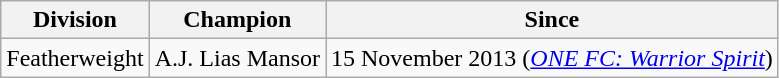<table class="wikitable">
<tr>
<th>Division</th>
<th>Champion</th>
<th>Since</th>
</tr>
<tr>
<td>Featherweight</td>
<td> A.J. Lias Mansor</td>
<td>15 November 2013 (<em><a href='#'>ONE FC: Warrior Spirit</a></em>)</td>
</tr>
</table>
